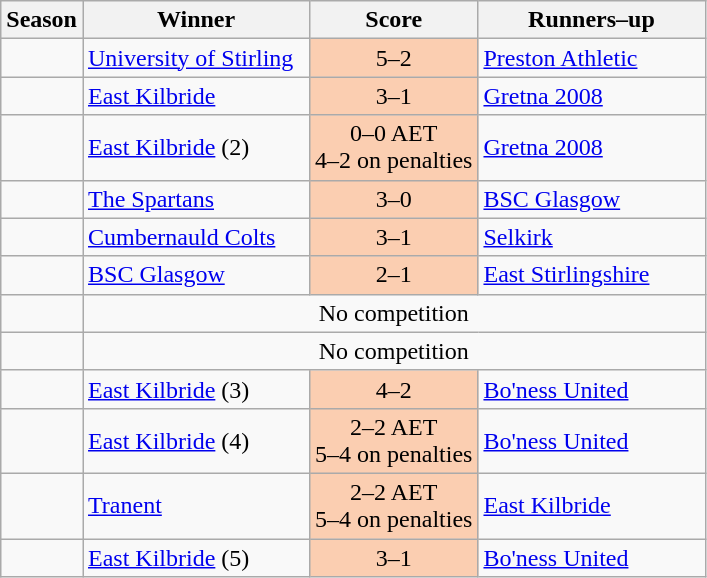<table class="sortable wikitable">
<tr>
<th>Season</th>
<th style="width:9em">Winner</th>
<th>Score</th>
<th style="width:9em">Runners–up</th>
</tr>
<tr>
<td align=center></td>
<td><a href='#'>University of Stirling</a></td>
<td style="background-color:#FBCEB1" align=center>5–2</td>
<td><a href='#'>Preston Athletic</a></td>
</tr>
<tr>
<td align=center></td>
<td><a href='#'>East Kilbride</a></td>
<td style="background-color:#FBCEB1" align=center>3–1</td>
<td><a href='#'>Gretna 2008</a></td>
</tr>
<tr>
<td align=center></td>
<td><a href='#'>East Kilbride</a> (2)</td>
<td style="background-color:#FBCEB1" align=center>0–0 AET<br>4–2 on penalties</td>
<td><a href='#'>Gretna 2008</a></td>
</tr>
<tr>
<td align=center></td>
<td><a href='#'>The Spartans</a></td>
<td style="background-color:#FBCEB1" align=center>3–0</td>
<td><a href='#'>BSC Glasgow</a></td>
</tr>
<tr>
<td align=center></td>
<td><a href='#'>Cumbernauld Colts</a></td>
<td style="background-color:#FBCEB1" align=center>3–1</td>
<td><a href='#'>Selkirk</a></td>
</tr>
<tr>
<td align=center></td>
<td><a href='#'>BSC Glasgow</a></td>
<td style="background-color:#FBCEB1" align=center>2–1</td>
<td><a href='#'>East Stirlingshire</a></td>
</tr>
<tr>
<td align=center></td>
<td colspan=3 align=center>No competition</td>
</tr>
<tr>
<td align=center></td>
<td colspan=3 align=center>No competition</td>
</tr>
<tr>
<td align=center></td>
<td><a href='#'>East Kilbride</a> (3)</td>
<td style="background-color:#FBCEB1" align=center>4–2</td>
<td><a href='#'>Bo'ness United</a></td>
</tr>
<tr>
<td align=center></td>
<td><a href='#'>East Kilbride</a> (4)</td>
<td style="background-color:#FBCEB1" align=center>2–2 AET<br>5–4 on penalties</td>
<td><a href='#'>Bo'ness United</a></td>
</tr>
<tr>
<td align=center></td>
<td><a href='#'>Tranent</a></td>
<td style="background-color:#FBCEB1" align=center>2–2 AET<br>5–4 on penalties</td>
<td><a href='#'>East Kilbride</a></td>
</tr>
<tr>
<td align=center></td>
<td><a href='#'>East Kilbride</a> (5)</td>
<td style="background-color:#FBCEB1" align=center>3–1</td>
<td><a href='#'>Bo'ness United</a></td>
</tr>
</table>
